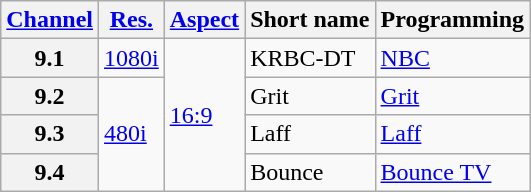<table class="wikitable">
<tr>
<th scope="col"><a href='#'>Channel</a></th>
<th scope="col"><a href='#'>Res.</a></th>
<th scope="col"><a href='#'>Aspect</a></th>
<th scope="col">Short name</th>
<th scope="col">Programming</th>
</tr>
<tr>
<th scope="row">9.1</th>
<td><a href='#'>1080i</a></td>
<td rowspan=4><a href='#'>16:9</a></td>
<td>KRBC-DT</td>
<td><a href='#'>NBC</a></td>
</tr>
<tr>
<th scope="row">9.2</th>
<td rowspan=3><a href='#'>480i</a></td>
<td>Grit</td>
<td><a href='#'>Grit</a></td>
</tr>
<tr>
<th scope="row">9.3</th>
<td>Laff</td>
<td><a href='#'>Laff</a></td>
</tr>
<tr>
<th scope="row">9.4</th>
<td>Bounce</td>
<td><a href='#'>Bounce TV</a></td>
</tr>
</table>
